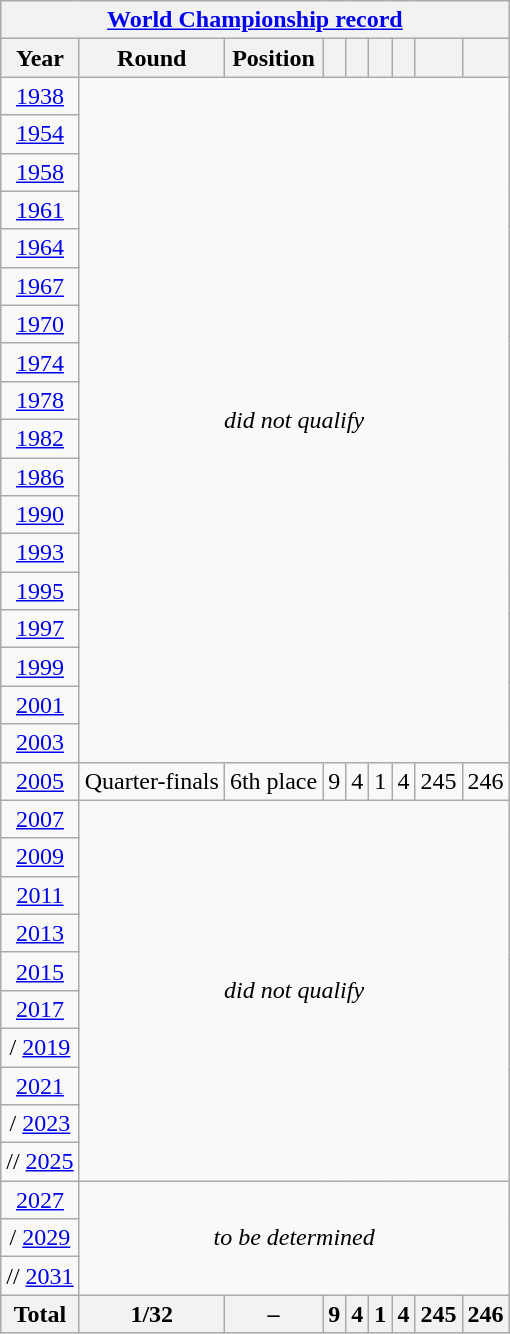<table class="wikitable" style="text-align: center;">
<tr>
<th colspan=9><a href='#'>World Championship record</a></th>
</tr>
<tr>
<th>Year</th>
<th>Round</th>
<th>Position</th>
<th></th>
<th></th>
<th></th>
<th></th>
<th></th>
<th></th>
</tr>
<tr>
<td> <a href='#'>1938</a></td>
<td colspan="8" rowspan="18"><em>did not qualify</em></td>
</tr>
<tr>
<td> <a href='#'>1954</a></td>
</tr>
<tr>
<td> <a href='#'>1958</a></td>
</tr>
<tr>
<td> <a href='#'>1961</a></td>
</tr>
<tr>
<td> <a href='#'>1964</a></td>
</tr>
<tr>
<td> <a href='#'>1967</a></td>
</tr>
<tr>
<td> <a href='#'>1970</a></td>
</tr>
<tr>
<td> <a href='#'>1974</a></td>
</tr>
<tr>
<td> <a href='#'>1978</a></td>
</tr>
<tr>
<td> <a href='#'>1982</a></td>
</tr>
<tr>
<td> <a href='#'>1986</a></td>
</tr>
<tr>
<td> <a href='#'>1990</a></td>
</tr>
<tr>
<td> <a href='#'>1993</a></td>
</tr>
<tr>
<td> <a href='#'>1995</a></td>
</tr>
<tr>
<td> <a href='#'>1997</a></td>
</tr>
<tr>
<td> <a href='#'>1999</a></td>
</tr>
<tr>
<td> <a href='#'>2001</a></td>
</tr>
<tr>
<td> <a href='#'>2003</a></td>
</tr>
<tr>
<td> <a href='#'>2005</a></td>
<td>Quarter-finals</td>
<td>6th place</td>
<td>9</td>
<td>4</td>
<td>1</td>
<td>4</td>
<td>245</td>
<td>246</td>
</tr>
<tr>
<td> <a href='#'>2007</a></td>
<td colspan="8" rowspan="10"><em>did not qualify</em></td>
</tr>
<tr>
<td> <a href='#'>2009</a></td>
</tr>
<tr>
<td> <a href='#'>2011</a></td>
</tr>
<tr>
<td> <a href='#'>2013</a></td>
</tr>
<tr>
<td> <a href='#'>2015</a></td>
</tr>
<tr>
<td> <a href='#'>2017</a></td>
</tr>
<tr>
<td>/ <a href='#'>2019</a></td>
</tr>
<tr>
<td> <a href='#'>2021</a></td>
</tr>
<tr>
<td>/ <a href='#'>2023</a></td>
</tr>
<tr>
<td>// <a href='#'>2025</a></td>
</tr>
<tr>
<td> <a href='#'>2027</a></td>
<td colspan="8" rowspan="3"><em>to be determined</em></td>
</tr>
<tr>
<td>/ <a href='#'>2029</a></td>
</tr>
<tr>
<td>// <a href='#'>2031</a></td>
</tr>
<tr>
<th>Total</th>
<th>1/32</th>
<th>–</th>
<th>9</th>
<th>4</th>
<th>1</th>
<th>4</th>
<th>245</th>
<th>246</th>
</tr>
</table>
